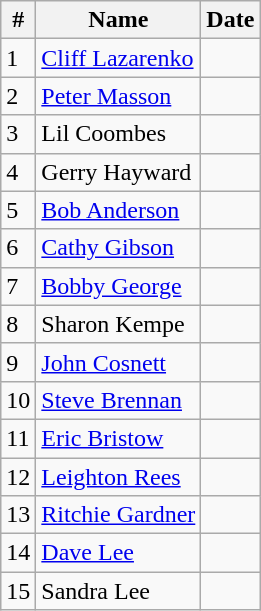<table class="wikitable">
<tr>
<th>#</th>
<th>Name</th>
<th>Date</th>
</tr>
<tr>
<td>1</td>
<td><a href='#'>Cliff Lazarenko</a></td>
<td></td>
</tr>
<tr>
<td>2</td>
<td><a href='#'>Peter Masson</a></td>
<td></td>
</tr>
<tr>
<td>3</td>
<td>Lil Coombes</td>
<td></td>
</tr>
<tr>
<td>4</td>
<td>Gerry Hayward</td>
<td></td>
</tr>
<tr>
<td>5</td>
<td><a href='#'>Bob Anderson</a></td>
<td></td>
</tr>
<tr>
<td>6</td>
<td><a href='#'>Cathy Gibson</a></td>
<td></td>
</tr>
<tr>
<td>7</td>
<td><a href='#'>Bobby George</a></td>
<td></td>
</tr>
<tr>
<td>8</td>
<td>Sharon Kempe</td>
<td></td>
</tr>
<tr>
<td>9</td>
<td><a href='#'>John Cosnett</a></td>
<td></td>
</tr>
<tr>
<td>10</td>
<td><a href='#'>Steve Brennan</a></td>
<td></td>
</tr>
<tr>
<td>11</td>
<td><a href='#'>Eric Bristow</a></td>
<td></td>
</tr>
<tr>
<td>12</td>
<td><a href='#'>Leighton Rees</a></td>
<td></td>
</tr>
<tr>
<td>13</td>
<td><a href='#'>Ritchie Gardner</a></td>
<td></td>
</tr>
<tr>
<td>14</td>
<td><a href='#'>Dave Lee</a></td>
<td></td>
</tr>
<tr>
<td>15</td>
<td>Sandra Lee</td>
<td></td>
</tr>
</table>
